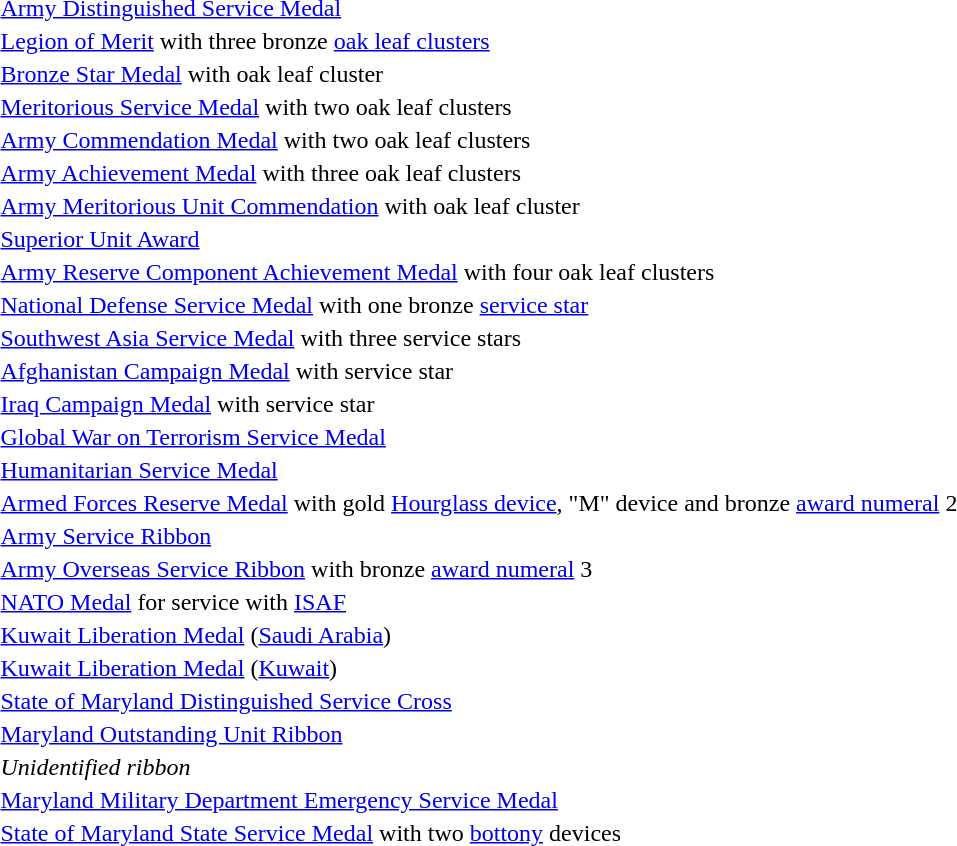<table>
<tr>
<td></td>
<td><a href='#'>Army Distinguished Service Medal</a></td>
</tr>
<tr>
<td><span></span><span></span></td>
<td><a href='#'>Legion of Merit</a> with three bronze <a href='#'>oak leaf clusters</a></td>
</tr>
<tr>
<td></td>
<td><a href='#'>Bronze Star Medal</a> with oak leaf cluster</td>
</tr>
<tr>
<td><span></span><span></span></td>
<td><a href='#'>Meritorious Service Medal</a> with two oak leaf clusters</td>
</tr>
<tr>
<td><span></span><span></span></td>
<td><a href='#'>Army Commendation Medal</a> with two oak leaf clusters</td>
</tr>
<tr>
<td><span></span><span></span><span></span></td>
<td><a href='#'>Army Achievement Medal</a> with three oak leaf clusters</td>
</tr>
<tr>
<td></td>
<td><a href='#'>Army Meritorious Unit Commendation</a> with oak leaf cluster</td>
</tr>
<tr>
<td></td>
<td><a href='#'>Superior Unit Award</a></td>
</tr>
<tr>
<td><span></span><span></span><span></span><span></span></td>
<td><a href='#'>Army Reserve Component Achievement Medal</a> with four oak leaf clusters</td>
</tr>
<tr>
<td></td>
<td><a href='#'>National Defense Service Medal</a> with one bronze <a href='#'>service star</a></td>
</tr>
<tr>
<td><span></span><span></span><span></span></td>
<td><a href='#'>Southwest Asia Service Medal</a> with three service stars</td>
</tr>
<tr>
<td></td>
<td><a href='#'>Afghanistan Campaign Medal</a> with service star</td>
</tr>
<tr>
<td></td>
<td><a href='#'>Iraq Campaign Medal</a> with service star</td>
</tr>
<tr>
<td></td>
<td><a href='#'>Global War on Terrorism Service Medal</a></td>
</tr>
<tr>
<td></td>
<td><a href='#'>Humanitarian Service Medal</a></td>
</tr>
<tr>
<td><span></span><span></span><span></span></td>
<td><a href='#'>Armed Forces Reserve Medal</a> with gold <a href='#'>Hourglass device</a>, "M" device and bronze <a href='#'>award numeral</a> 2</td>
</tr>
<tr>
<td></td>
<td><a href='#'>Army Service Ribbon</a></td>
</tr>
<tr>
<td><span></span></td>
<td><a href='#'>Army Overseas Service Ribbon</a> with bronze <a href='#'>award numeral</a> 3</td>
</tr>
<tr>
<td></td>
<td><a href='#'>NATO Medal</a> for service with <a href='#'>ISAF</a></td>
</tr>
<tr>
<td></td>
<td><a href='#'>Kuwait Liberation Medal</a> (<a href='#'>Saudi Arabia</a>)</td>
</tr>
<tr>
<td></td>
<td><a href='#'>Kuwait Liberation Medal</a> (<a href='#'>Kuwait</a>)</td>
</tr>
<tr>
<td></td>
<td><a href='#'>State of Maryland Distinguished Service Cross</a></td>
</tr>
<tr>
<td></td>
<td><a href='#'>Maryland Outstanding Unit Ribbon</a></td>
</tr>
<tr>
<td></td>
<td><em>Unidentified ribbon</em></td>
</tr>
<tr>
<td></td>
<td><a href='#'>Maryland Military Department Emergency Service Medal</a></td>
</tr>
<tr>
<td></td>
<td><a href='#'>State of Maryland State Service Medal</a> with two <a href='#'>bottony</a> devices</td>
</tr>
</table>
